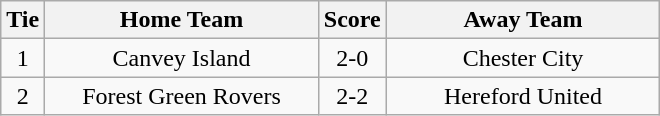<table class="wikitable" style="text-align:center;">
<tr>
<th width=20>Tie</th>
<th width=175>Home Team</th>
<th width=20>Score</th>
<th width=175>Away Team</th>
</tr>
<tr>
<td>1</td>
<td>Canvey Island</td>
<td>2-0</td>
<td>Chester City</td>
</tr>
<tr>
<td>2</td>
<td>Forest Green Rovers</td>
<td>2-2</td>
<td>Hereford United</td>
</tr>
</table>
